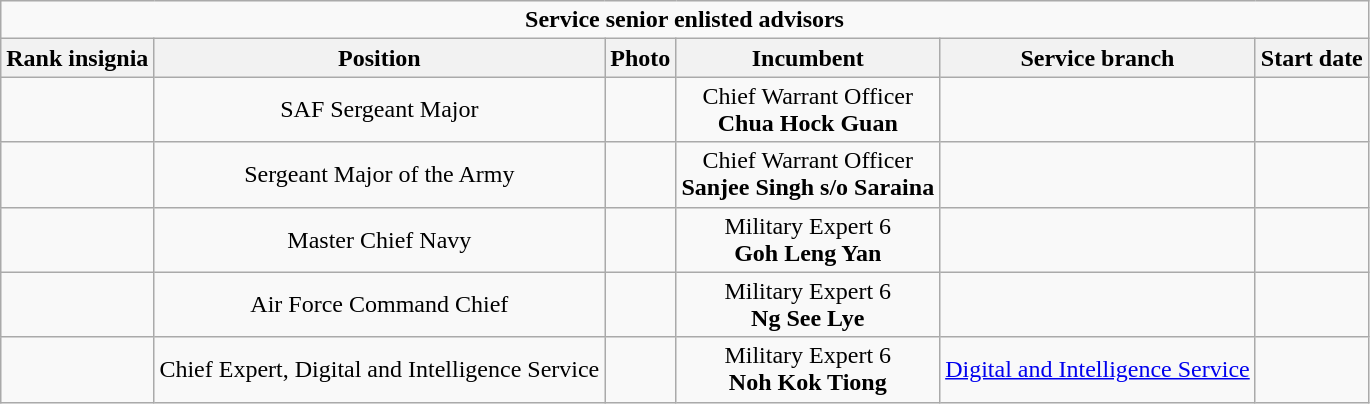<table class=wikitable>
<tr>
<td colspan="7" align ="center"><strong>Service senior enlisted advisors</strong></td>
</tr>
<tr align="center">
<th>Rank insignia</th>
<th>Position</th>
<th>Photo</th>
<th>Incumbent</th>
<th>Service branch</th>
<th>Start date</th>
</tr>
<tr align="center">
<td></td>
<td>SAF Sergeant Major</td>
<td></td>
<td>Chief Warrant Officer<br><strong>Chua Hock Guan</strong></td>
<td></td>
<td></td>
</tr>
<tr align="center">
<td></td>
<td>Sergeant Major of the Army</td>
<td></td>
<td>Chief Warrant Officer<br><strong>Sanjee Singh s/o Saraina</strong></td>
<td></td>
<td></td>
</tr>
<tr align="center">
<td></td>
<td>Master Chief Navy</td>
<td></td>
<td>Military Expert 6<br><strong>Goh Leng Yan</strong></td>
<td></td>
<td></td>
</tr>
<tr align="center">
<td></td>
<td>Air Force Command Chief</td>
<td></td>
<td>Military Expert 6<br><strong>Ng See Lye</strong></td>
<td></td>
<td></td>
</tr>
<tr align="center">
<td></td>
<td>Chief Expert, Digital and Intelligence Service</td>
<td></td>
<td>Military Expert 6<br><strong>Noh Kok Tiong</strong></td>
<td><a href='#'>Digital and Intelligence Service</a></td>
<td></td>
</tr>
</table>
